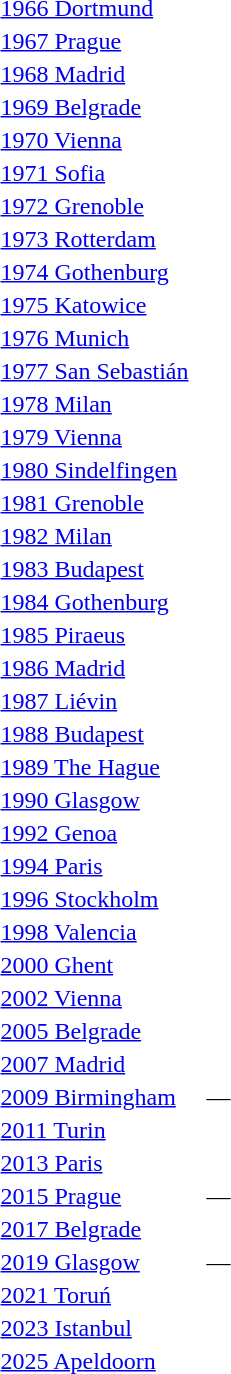<table>
<tr>
<td><a href='#'>1966 Dortmund</a><br></td>
<td></td>
<td></td>
<td></td>
</tr>
<tr>
<td><a href='#'>1967 Prague</a><br></td>
<td></td>
<td></td>
<td></td>
</tr>
<tr>
<td><a href='#'>1968 Madrid</a><br></td>
<td></td>
<td></td>
<td></td>
</tr>
<tr>
<td><a href='#'>1969 Belgrade</a><br></td>
<td></td>
<td></td>
<td></td>
</tr>
<tr>
<td><a href='#'>1970 Vienna</a><br></td>
<td></td>
<td></td>
<td></td>
</tr>
<tr>
<td><a href='#'>1971 Sofia</a><br></td>
<td></td>
<td></td>
<td></td>
</tr>
<tr>
<td><a href='#'>1972 Grenoble</a><br></td>
<td></td>
<td></td>
<td></td>
</tr>
<tr>
<td><a href='#'>1973 Rotterdam</a><br></td>
<td></td>
<td></td>
<td></td>
</tr>
<tr>
<td><a href='#'>1974 Gothenburg</a><br></td>
<td></td>
<td></td>
<td></td>
</tr>
<tr>
<td><a href='#'>1975 Katowice</a><br></td>
<td></td>
<td></td>
<td></td>
</tr>
<tr>
<td><a href='#'>1976 Munich</a><br></td>
<td></td>
<td></td>
<td></td>
</tr>
<tr>
<td><a href='#'>1977 San Sebastián</a><br></td>
<td></td>
<td></td>
<td></td>
</tr>
<tr>
<td><a href='#'>1978 Milan</a><br></td>
<td></td>
<td></td>
<td></td>
</tr>
<tr>
<td><a href='#'>1979 Vienna</a><br></td>
<td></td>
<td></td>
<td></td>
</tr>
<tr>
<td><a href='#'>1980 Sindelfingen</a><br></td>
<td></td>
<td></td>
<td></td>
</tr>
<tr>
<td><a href='#'>1981 Grenoble</a><br></td>
<td></td>
<td></td>
<td></td>
</tr>
<tr>
<td><a href='#'>1982 Milan</a><br></td>
<td></td>
<td></td>
<td></td>
</tr>
<tr>
<td><a href='#'>1983 Budapest</a><br></td>
<td></td>
<td></td>
<td><br></td>
</tr>
<tr>
<td><a href='#'>1984 Gothenburg</a><br></td>
<td></td>
<td></td>
<td></td>
</tr>
<tr>
<td><a href='#'>1985 Piraeus</a><br></td>
<td></td>
<td></td>
<td></td>
</tr>
<tr>
<td><a href='#'>1986 Madrid</a><br></td>
<td></td>
<td></td>
<td><br></td>
</tr>
<tr>
<td><a href='#'>1987 Liévin</a><br></td>
<td></td>
<td></td>
<td></td>
</tr>
<tr>
<td><a href='#'>1988 Budapest</a><br></td>
<td></td>
<td></td>
<td></td>
</tr>
<tr>
<td><a href='#'>1989 The Hague</a><br></td>
<td></td>
<td></td>
<td></td>
</tr>
<tr>
<td><a href='#'>1990 Glasgow</a><br></td>
<td></td>
<td></td>
<td><br></td>
</tr>
<tr>
<td><a href='#'>1992 Genoa</a><br></td>
<td></td>
<td></td>
<td><br></td>
</tr>
<tr>
<td><a href='#'>1994 Paris</a><br></td>
<td></td>
<td></td>
<td></td>
</tr>
<tr>
<td><a href='#'>1996 Stockholm</a><br></td>
<td></td>
<td></td>
<td></td>
</tr>
<tr>
<td><a href='#'>1998 Valencia</a><br></td>
<td></td>
<td></td>
<td></td>
</tr>
<tr>
<td><a href='#'>2000 Ghent</a><br></td>
<td></td>
<td></td>
<td></td>
</tr>
<tr>
<td><a href='#'>2002 Vienna</a><br></td>
<td></td>
<td></td>
<td></td>
</tr>
<tr>
<td><a href='#'>2005 Belgrade</a><br></td>
<td></td>
<td></td>
<td></td>
</tr>
<tr>
<td><a href='#'>2007 Madrid</a><br></td>
<td></td>
<td></td>
<td></td>
</tr>
<tr>
<td><a href='#'>2009 Birmingham</a><br></td>
<td></td>
<td><br></td>
<td>—</td>
</tr>
<tr>
<td><a href='#'>2011 Turin</a><br></td>
<td></td>
<td></td>
<td></td>
</tr>
<tr>
<td><a href='#'>2013 Paris</a><br></td>
<td></td>
<td></td>
<td></td>
</tr>
<tr>
<td><a href='#'>2015 Prague</a><br></td>
<td></td>
<td><br></td>
<td>—</td>
</tr>
<tr>
<td><a href='#'>2017 Belgrade</a><br></td>
<td></td>
<td></td>
<td></td>
</tr>
<tr>
<td><a href='#'>2019 Glasgow</a><br></td>
<td></td>
<td><br></td>
<td>—</td>
</tr>
<tr>
<td><a href='#'>2021 Toruń</a><br></td>
<td></td>
<td></td>
<td></td>
</tr>
<tr>
<td><a href='#'>2023 Istanbul</a><br></td>
<td></td>
<td></td>
<td></td>
</tr>
<tr>
<td><a href='#'>2025 Apeldoorn</a><br></td>
<td></td>
<td></td>
<td></td>
</tr>
</table>
